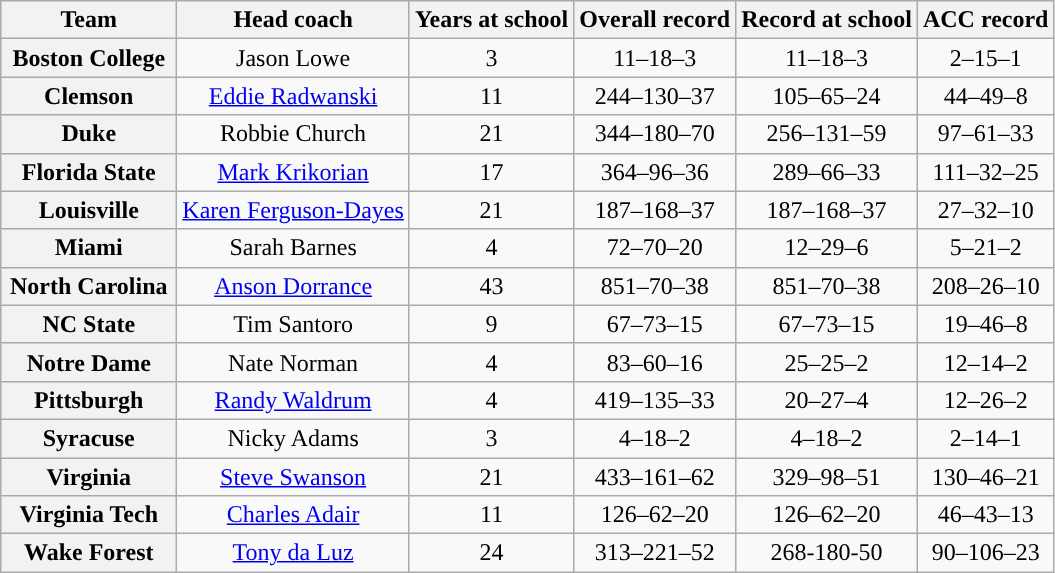<table class="wikitable sortable" style="text-align: center;">
<tr>
<th width="110">Team</th>
<th>Head coach</th>
<th>Years at school</th>
<th>Overall record</th>
<th>Record at school</th>
<th>ACC record</th>
</tr>
<tr>
<th>Boston College</th>
<td>Jason Lowe</td>
<td>3</td>
<td>11–18–3</td>
<td>11–18–3</td>
<td>2–15–1</td>
</tr>
<tr>
<th>Clemson</th>
<td><a href='#'>Eddie Radwanski</a></td>
<td>11</td>
<td>244–130–37</td>
<td>105–65–24</td>
<td>44–49–8</td>
</tr>
<tr>
<th>Duke</th>
<td>Robbie Church</td>
<td>21</td>
<td>344–180–70</td>
<td>256–131–59</td>
<td>97–61–33</td>
</tr>
<tr>
<th>Florida State</th>
<td><a href='#'>Mark Krikorian</a></td>
<td>17</td>
<td>364–96–36</td>
<td>289–66–33</td>
<td>111–32–25</td>
</tr>
<tr>
<th>Louisville</th>
<td><a href='#'>Karen Ferguson-Dayes</a></td>
<td>21</td>
<td>187–168–37</td>
<td>187–168–37</td>
<td>27–32–10</td>
</tr>
<tr>
<th>Miami</th>
<td>Sarah Barnes</td>
<td>4</td>
<td>72–70–20</td>
<td>12–29–6</td>
<td>5–21–2</td>
</tr>
<tr>
<th>North Carolina</th>
<td><a href='#'>Anson Dorrance</a></td>
<td>43</td>
<td>851–70–38</td>
<td>851–70–38</td>
<td>208–26–10</td>
</tr>
<tr>
<th>NC State</th>
<td>Tim Santoro</td>
<td>9</td>
<td>67–73–15</td>
<td>67–73–15</td>
<td>19–46–8</td>
</tr>
<tr>
<th>Notre Dame</th>
<td>Nate Norman</td>
<td>4</td>
<td>83–60–16</td>
<td>25–25–2</td>
<td>12–14–2</td>
</tr>
<tr>
<th>Pittsburgh</th>
<td><a href='#'>Randy Waldrum</a></td>
<td>4</td>
<td>419–135–33</td>
<td>20–27–4</td>
<td>12–26–2</td>
</tr>
<tr>
<th>Syracuse</th>
<td>Nicky Adams</td>
<td>3</td>
<td>4–18–2</td>
<td>4–18–2</td>
<td>2–14–1</td>
</tr>
<tr>
<th>Virginia</th>
<td><a href='#'>Steve Swanson</a></td>
<td>21</td>
<td>433–161–62</td>
<td>329–98–51</td>
<td>130–46–21</td>
</tr>
<tr>
<th>Virginia Tech</th>
<td><a href='#'>Charles Adair</a></td>
<td>11</td>
<td>126–62–20</td>
<td>126–62–20</td>
<td>46–43–13</td>
</tr>
<tr>
<th>Wake Forest</th>
<td><a href='#'>Tony da Luz</a></td>
<td>24</td>
<td>313–221–52</td>
<td>268-180-50</td>
<td>90–106–23</td>
</tr>
</table>
